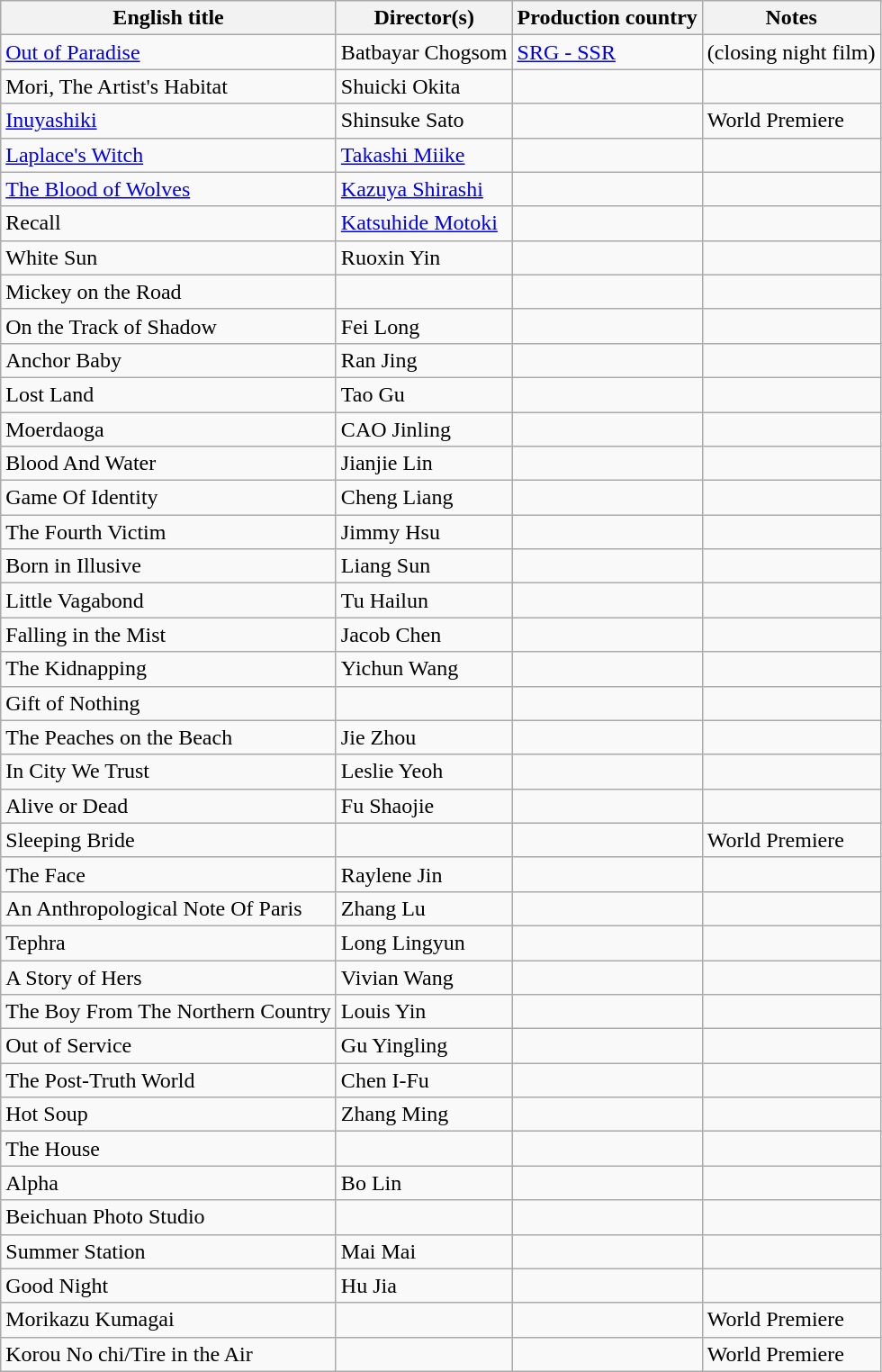<table class="wikitable sortable">
<tr>
<th>English title</th>
<th>Director(s)</th>
<th>Production country</th>
<th>Notes</th>
</tr>
<tr>
<td><a href='#'>Out of Paradise</a></td>
<td>Batbayar Chogsom</td>
<td><a href='#'>SRG - SSR</a></td>
<td>(closing night film)</td>
</tr>
<tr>
<td>Mori, The Artist's Habitat</td>
<td>Shuicki Okita</td>
<td></td>
<td></td>
</tr>
<tr>
<td><a href='#'>Inuyashiki</a></td>
<td>Shinsuke Sato</td>
<td></td>
<td>World Premiere</td>
</tr>
<tr>
<td><a href='#'>Laplace's Witch</a></td>
<td><a href='#'>Takashi Miike</a></td>
<td></td>
<td></td>
</tr>
<tr>
<td><a href='#'>The Blood of Wolves</a></td>
<td><a href='#'>Kazuya Shirashi</a></td>
<td></td>
<td></td>
</tr>
<tr>
<td>Recall</td>
<td><a href='#'>Katsuhide Motoki</a></td>
<td></td>
<td></td>
</tr>
<tr>
<td>White Sun</td>
<td>Ruoxin Yin</td>
<td></td>
<td></td>
</tr>
<tr>
<td>Mickey on the Road</td>
<td></td>
<td></td>
<td></td>
</tr>
<tr>
<td>On the Track of Shadow</td>
<td>Fei Long</td>
<td></td>
<td></td>
</tr>
<tr>
<td>Anchor Baby</td>
<td>Ran Jing</td>
<td></td>
<td></td>
</tr>
<tr>
<td>Lost Land</td>
<td>Tao Gu</td>
<td></td>
<td></td>
</tr>
<tr>
<td>Moerdaoga</td>
<td>CAO Jinling</td>
<td></td>
<td></td>
</tr>
<tr>
<td>Blood And Water</td>
<td>Jianjie Lin</td>
<td></td>
<td></td>
</tr>
<tr>
<td>Game Of Identity</td>
<td>Cheng Liang</td>
<td></td>
<td></td>
</tr>
<tr>
<td>The Fourth Victim</td>
<td>Jimmy Hsu</td>
<td></td>
<td></td>
</tr>
<tr>
<td>Born in Illusive</td>
<td>Liang Sun</td>
<td></td>
<td></td>
</tr>
<tr>
<td>Little Vagabond</td>
<td>Tu Hailun</td>
<td></td>
<td></td>
</tr>
<tr>
<td>Falling in the Mist</td>
<td>Jacob Chen</td>
<td></td>
<td></td>
</tr>
<tr>
<td>The Kidnapping</td>
<td>Yichun Wang</td>
<td></td>
<td></td>
</tr>
<tr>
<td>Gift of Nothing</td>
<td></td>
<td></td>
<td></td>
</tr>
<tr>
<td>The Peaches on the Beach</td>
<td>Jie Zhou</td>
<td></td>
<td></td>
</tr>
<tr>
<td>In City We Trust</td>
<td>Leslie Yeoh</td>
<td></td>
<td></td>
</tr>
<tr>
<td>Alive or Dead</td>
<td>Fu Shaojie</td>
<td></td>
<td></td>
</tr>
<tr>
<td>Sleeping Bride</td>
<td></td>
<td></td>
<td>World Premiere</td>
</tr>
<tr>
<td>The Face</td>
<td>Raylene Jin</td>
<td></td>
<td></td>
</tr>
<tr>
<td>An Anthropological Note Of Paris</td>
<td>Zhang Lu</td>
<td></td>
<td></td>
</tr>
<tr>
<td>Tephra</td>
<td>Long Lingyun</td>
<td></td>
<td></td>
</tr>
<tr>
<td>A Story of Hers</td>
<td>Vivian Wang</td>
<td></td>
<td></td>
</tr>
<tr>
<td>The Boy From The Northern Country</td>
<td>Louis Yin</td>
<td></td>
<td></td>
</tr>
<tr>
<td>Out of Service</td>
<td>Gu Yingling</td>
<td></td>
<td></td>
</tr>
<tr>
<td>The Post-Truth World</td>
<td>Chen I-Fu</td>
<td></td>
<td></td>
</tr>
<tr>
<td>Hot Soup</td>
<td>Zhang Ming</td>
<td></td>
<td></td>
</tr>
<tr>
<td>The House</td>
<td></td>
<td></td>
<td></td>
</tr>
<tr>
<td>Alpha</td>
<td>Bo Lin</td>
<td></td>
<td></td>
</tr>
<tr>
<td>Beichuan Photo Studio</td>
<td></td>
<td></td>
<td></td>
</tr>
<tr>
<td>Summer Station</td>
<td>Mai Mai</td>
<td></td>
<td></td>
</tr>
<tr>
<td>Good Night</td>
<td>Hu Jia</td>
<td></td>
<td></td>
</tr>
<tr>
<td>Morikazu Kumagai</td>
<td></td>
<td></td>
<td>World Premiere</td>
</tr>
<tr>
<td>Korou No chi/Tire in the Air</td>
<td></td>
<td></td>
<td>World Premiere</td>
</tr>
</table>
